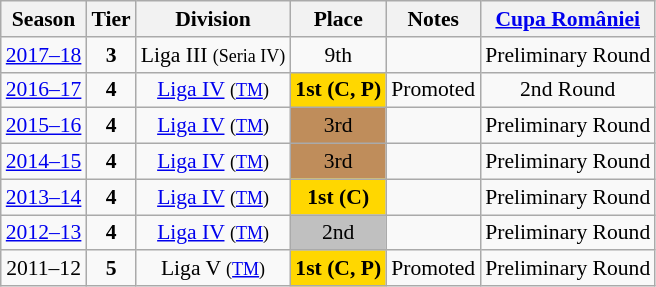<table class="wikitable" style="text-align:center; font-size:90%">
<tr>
<th>Season</th>
<th>Tier</th>
<th>Division</th>
<th>Place</th>
<th>Notes</th>
<th><a href='#'>Cupa României</a></th>
</tr>
<tr>
<td><a href='#'>2017–18</a></td>
<td><strong>3</strong></td>
<td>Liga III <small>(Seria IV)</small></td>
<td>9th</td>
<td></td>
<td>Preliminary Round</td>
</tr>
<tr>
<td><a href='#'>2016–17</a></td>
<td><strong>4</strong></td>
<td><a href='#'>Liga IV</a> <small>(<a href='#'>TM</a>)</small></td>
<td align=center bgcolor=gold><strong>1st</strong> <strong>(C, P)</strong></td>
<td>Promoted</td>
<td>2nd Round</td>
</tr>
<tr>
<td><a href='#'>2015–16</a></td>
<td><strong>4</strong></td>
<td><a href='#'>Liga IV</a> <small>(<a href='#'>TM</a>)</small></td>
<td align=center bgcolor=#BF8D5B>3rd</td>
<td></td>
<td>Preliminary Round</td>
</tr>
<tr>
<td><a href='#'>2014–15</a></td>
<td><strong>4</strong></td>
<td><a href='#'>Liga IV</a> <small>(<a href='#'>TM</a>)</small></td>
<td align=center bgcolor=BF8D5B>3rd</td>
<td></td>
<td>Preliminary Round</td>
</tr>
<tr>
<td><a href='#'>2013–14</a></td>
<td><strong>4</strong></td>
<td><a href='#'>Liga IV</a> <small>(<a href='#'>TM</a>)</small></td>
<td align=center bgcolor=gold><strong>1st</strong> <strong>(C)</strong></td>
<td></td>
<td>Preliminary Round</td>
</tr>
<tr>
<td><a href='#'>2012–13</a></td>
<td><strong>4</strong></td>
<td><a href='#'>Liga IV</a> <small>(<a href='#'>TM</a>)</small></td>
<td align=center bgcolor=silver>2nd</td>
<td></td>
<td>Preliminary Round</td>
</tr>
<tr>
<td>2011–12</td>
<td><strong>5</strong></td>
<td>Liga V <small>(<a href='#'>TM</a>)</small></td>
<td align=center bgcolor=gold><strong>1st</strong> <strong>(C, P)</strong></td>
<td>Promoted</td>
<td>Preliminary Round</td>
</tr>
</table>
